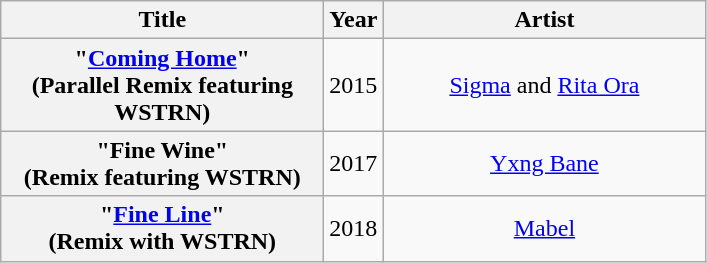<table class="wikitable plainrowheaders" style="text-align:center;">
<tr>
<th scope="col" style="width:13em;">Title</th>
<th scope="col" style="width:1em;">Year</th>
<th scope="col" style="width:13em;">Artist</th>
</tr>
<tr>
<th scope="row">"<a href='#'>Coming Home</a>"<br><span>(Parallel Remix featuring WSTRN)</span></th>
<td>2015</td>
<td><a href='#'>Sigma</a> and <a href='#'>Rita Ora</a></td>
</tr>
<tr>
<th scope="row">"Fine Wine"<br><span>(Remix featuring WSTRN)</span></th>
<td>2017</td>
<td><a href='#'>Yxng Bane</a></td>
</tr>
<tr>
<th scope="row">"<a href='#'>Fine Line</a>"<br><span>(Remix with WSTRN)</span></th>
<td>2018</td>
<td><a href='#'>Mabel</a></td>
</tr>
</table>
